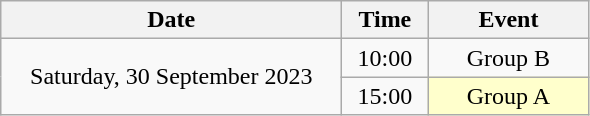<table class="wikitable" style="text-align:center;">
<tr>
<th width=220>Date</th>
<th width=50>Time</th>
<th width=100>Event</th>
</tr>
<tr>
<td rowspan=2>Saturday, 30 September 2023</td>
<td>10:00</td>
<td>Group B</td>
</tr>
<tr>
<td>15:00</td>
<td bgcolor="ffffcc">Group A</td>
</tr>
</table>
